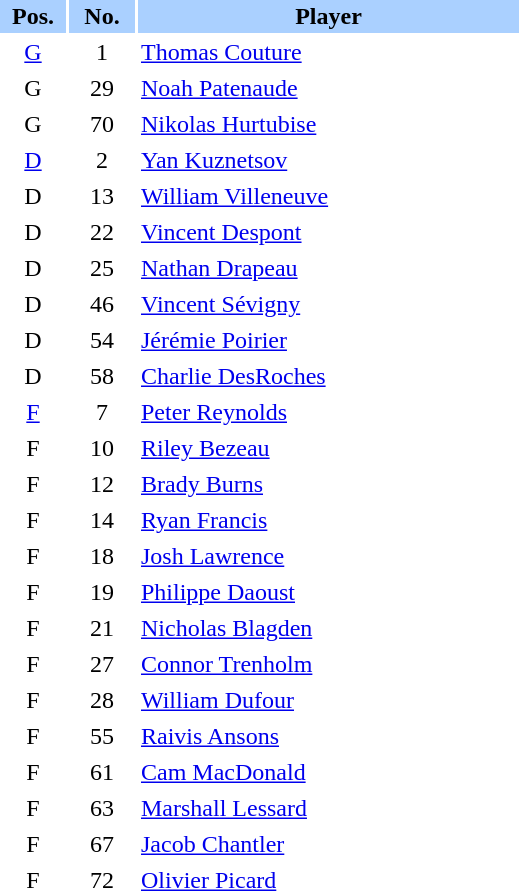<table border="0" cellspacing="2" cellpadding="2">
<tr bgcolor=AAD0FF>
<th width=40>Pos.</th>
<th width=40>No.</th>
<th width=250>Player</th>
</tr>
<tr>
<td style="text-align:center;"><a href='#'>G</a></td>
<td style="text-align:center;">1</td>
<td><a href='#'>Thomas Couture</a></td>
</tr>
<tr>
<td style="text-align:center;">G</td>
<td style="text-align:center;">29</td>
<td><a href='#'>Noah Patenaude</a></td>
</tr>
<tr>
<td style="text-align:center;">G</td>
<td style="text-align:center;">70</td>
<td><a href='#'>Nikolas Hurtubise</a></td>
</tr>
<tr>
<td style="text-align:center;"><a href='#'>D</a></td>
<td style="text-align:center;">2</td>
<td><a href='#'>Yan Kuznetsov</a></td>
</tr>
<tr>
<td style="text-align:center;">D</td>
<td style="text-align:center;">13</td>
<td><a href='#'>William Villeneuve</a></td>
</tr>
<tr>
<td style="text-align:center;">D</td>
<td style="text-align:center;">22</td>
<td><a href='#'>Vincent Despont</a></td>
</tr>
<tr>
<td style="text-align:center;">D</td>
<td style="text-align:center;">25</td>
<td><a href='#'>Nathan Drapeau</a></td>
</tr>
<tr>
<td style="text-align:center;">D</td>
<td style="text-align:center;">46</td>
<td><a href='#'>Vincent Sévigny</a></td>
</tr>
<tr>
<td style="text-align:center;">D</td>
<td style="text-align:center;">54</td>
<td><a href='#'>Jérémie Poirier</a></td>
</tr>
<tr>
<td style="text-align:center;">D</td>
<td style="text-align:center;">58</td>
<td><a href='#'>Charlie DesRoches</a></td>
</tr>
<tr>
<td style="text-align:center;"><a href='#'>F</a></td>
<td style="text-align:center;">7</td>
<td><a href='#'>Peter Reynolds</a></td>
</tr>
<tr>
<td style="text-align:center;">F</td>
<td style="text-align:center;">10</td>
<td><a href='#'>Riley Bezeau</a></td>
</tr>
<tr>
<td style="text-align:center;">F</td>
<td style="text-align:center;">12</td>
<td><a href='#'>Brady Burns</a></td>
</tr>
<tr>
<td style="text-align:center;">F</td>
<td style="text-align:center;">14</td>
<td><a href='#'>Ryan Francis</a></td>
</tr>
<tr>
<td style="text-align:center;">F</td>
<td style="text-align:center;">18</td>
<td><a href='#'>Josh Lawrence</a></td>
</tr>
<tr>
<td style="text-align:center;">F</td>
<td style="text-align:center;">19</td>
<td><a href='#'>Philippe Daoust</a></td>
</tr>
<tr>
<td style="text-align:center;">F</td>
<td style="text-align:center;">21</td>
<td><a href='#'>Nicholas Blagden</a></td>
</tr>
<tr>
<td style="text-align:center;">F</td>
<td style="text-align:center;">27</td>
<td><a href='#'>Connor Trenholm</a></td>
</tr>
<tr>
<td style="text-align:center;">F</td>
<td style="text-align:center;">28</td>
<td><a href='#'>William Dufour</a></td>
</tr>
<tr>
<td style="text-align:center;">F</td>
<td style="text-align:center;">55</td>
<td><a href='#'>Raivis Ansons</a></td>
</tr>
<tr>
<td style="text-align:center;">F</td>
<td style="text-align:center;">61</td>
<td><a href='#'>Cam MacDonald</a></td>
</tr>
<tr>
<td style="text-align:center;">F</td>
<td style="text-align:center;">63</td>
<td><a href='#'>Marshall Lessard</a></td>
</tr>
<tr>
<td style="text-align:center;">F</td>
<td style="text-align:center;">67</td>
<td><a href='#'>Jacob Chantler</a></td>
</tr>
<tr>
<td style="text-align:center;">F</td>
<td style="text-align:center;">72</td>
<td><a href='#'>Olivier Picard</a></td>
</tr>
</table>
